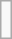<table class="wikitable mw-collapsible mw-collapsed">
<tr>
<td><br>













</td>
</tr>
</table>
